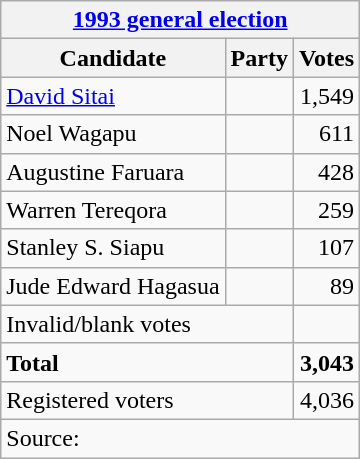<table class=wikitable style=text-align:left>
<tr>
<th colspan=3><a href='#'>1993 general election</a></th>
</tr>
<tr>
<th>Candidate</th>
<th>Party</th>
<th>Votes</th>
</tr>
<tr>
<td><a href='#'>David Sitai</a></td>
<td></td>
<td align=right>1,549</td>
</tr>
<tr>
<td>Noel Wagapu</td>
<td></td>
<td align=right>611</td>
</tr>
<tr>
<td>Augustine Faruara</td>
<td></td>
<td align=right>428</td>
</tr>
<tr>
<td>Warren Tereqora</td>
<td></td>
<td align=right>259</td>
</tr>
<tr>
<td>Stanley S. Siapu</td>
<td></td>
<td align=right>107</td>
</tr>
<tr>
<td>Jude Edward Hagasua</td>
<td></td>
<td align=right>89</td>
</tr>
<tr>
<td colspan=2>Invalid/blank votes</td>
<td></td>
</tr>
<tr>
<td colspan=2><strong>Total</strong></td>
<td align=right><strong>3,043</strong></td>
</tr>
<tr>
<td colspan=2>Registered voters</td>
<td align=right>4,036</td>
</tr>
<tr>
<td colspan=3>Source: </td>
</tr>
</table>
